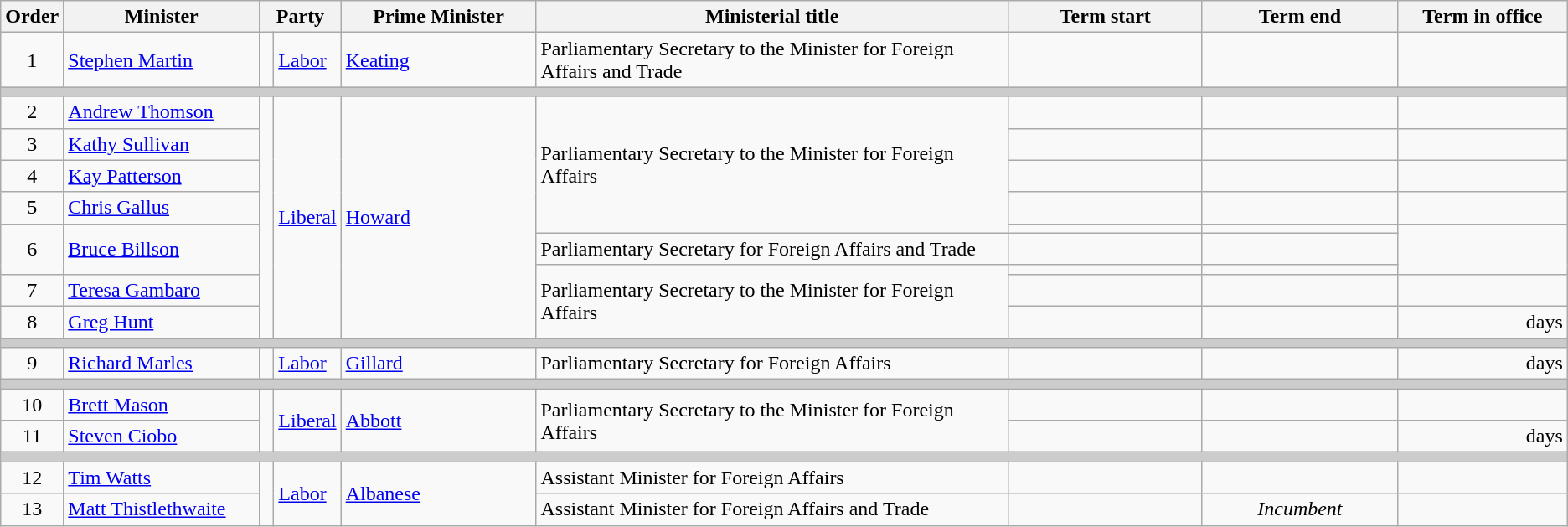<table class="wikitable">
<tr>
<th width=5>Order</th>
<th width=150>Minister</th>
<th width=75 colspan="2">Party</th>
<th width=150>Prime Minister</th>
<th width=375>Ministerial title</th>
<th width=150>Term start</th>
<th width=150>Term end</th>
<th width=130>Term in office</th>
</tr>
<tr>
<td align=center>1</td>
<td><a href='#'>Stephen Martin</a></td>
<td> </td>
<td><a href='#'>Labor</a></td>
<td><a href='#'>Keating</a></td>
<td>Parliamentary Secretary to the Minister for Foreign Affairs and Trade</td>
<td align=center></td>
<td align=center></td>
<td align=right></td>
</tr>
<tr>
<th colspan=9 style="background: #cccccc;"></th>
</tr>
<tr>
<td align=center>2</td>
<td><a href='#'>Andrew Thomson</a></td>
<td rowspan="9" > </td>
<td rowspan="9"><a href='#'>Liberal</a></td>
<td rowspan=9><a href='#'>Howard</a></td>
<td rowspan=5>Parliamentary Secretary to the Minister for Foreign Affairs</td>
<td align=center></td>
<td align=center></td>
<td align=right></td>
</tr>
<tr>
<td align=center>3</td>
<td><a href='#'>Kathy Sullivan</a></td>
<td align=center></td>
<td align=center></td>
<td align=right></td>
</tr>
<tr>
<td align=center>4</td>
<td><a href='#'>Kay Patterson</a></td>
<td align=center></td>
<td align=center></td>
<td align=right></td>
</tr>
<tr>
<td align=center>5</td>
<td><a href='#'>Chris Gallus</a></td>
<td align=center></td>
<td align=center></td>
<td align=right></td>
</tr>
<tr>
<td rowspan=3 align=center>6</td>
<td rowspan=3><a href='#'>Bruce Billson</a></td>
<td align=center></td>
<td align=center></td>
<td rowspan=3 align=right></td>
</tr>
<tr>
<td>Parliamentary Secretary for Foreign Affairs and Trade</td>
<td align=center></td>
<td align=center></td>
</tr>
<tr>
<td rowspan="3">Parliamentary Secretary to the Minister for Foreign Affairs</td>
<td align=center></td>
<td align=center></td>
</tr>
<tr>
<td align=center>7</td>
<td><a href='#'>Teresa Gambaro</a></td>
<td align=center></td>
<td align=center></td>
<td align=right></td>
</tr>
<tr>
<td align=center>8</td>
<td><a href='#'>Greg Hunt</a></td>
<td align=center></td>
<td align=center></td>
<td align=right> days</td>
</tr>
<tr>
<th colspan=9 style="background: #cccccc;"></th>
</tr>
<tr>
<td align=center>9</td>
<td><a href='#'>Richard Marles</a></td>
<td> </td>
<td><a href='#'>Labor</a></td>
<td><a href='#'>Gillard</a></td>
<td>Parliamentary Secretary for Foreign Affairs</td>
<td align=center></td>
<td align=center></td>
<td align=right> days</td>
</tr>
<tr>
<th colspan=9 style="background: #cccccc;"></th>
</tr>
<tr>
<td align=center>10</td>
<td><a href='#'>Brett Mason</a></td>
<td rowspan="2" > </td>
<td rowspan="2"><a href='#'>Liberal</a></td>
<td rowspan="2"><a href='#'>Abbott</a></td>
<td rowspan="2">Parliamentary Secretary to the Minister for Foreign Affairs</td>
<td align=center></td>
<td align=center></td>
<td align=right></td>
</tr>
<tr>
<td align=center>11</td>
<td><a href='#'>Steven Ciobo</a></td>
<td align=center></td>
<td align=center></td>
<td align=right> days</td>
</tr>
<tr>
<th colspan=9 style="background: #cccccc;"></th>
</tr>
<tr>
<td align=center>12</td>
<td><a href='#'>Tim Watts</a></td>
<td rowspan="2" > </td>
<td rowspan="2"><a href='#'>Labor</a></td>
<td rowspan="2"><a href='#'>Albanese</a></td>
<td>Assistant Minister for Foreign Affairs</td>
<td align=center></td>
<td align=center></td>
<td align=right><strong></strong></td>
</tr>
<tr>
<td align=center>13</td>
<td><a href='#'>Matt Thistlethwaite</a></td>
<td>Assistant Minister for Foreign Affairs and Trade</td>
<td align=center></td>
<td align=center><em>Incumbent</em></td>
<td align=right></td>
</tr>
</table>
